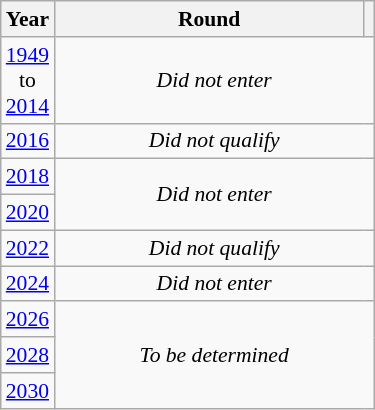<table class="wikitable" style="text-align: center; font-size:90%">
<tr>
<th>Year</th>
<th style="width:200px">Round</th>
<th></th>
</tr>
<tr>
<td><a href='#'>1949</a><br>to<br><a href='#'>2014</a></td>
<td colspan="2"><em>Did not enter</em></td>
</tr>
<tr>
<td><a href='#'>2016</a></td>
<td colspan="2"><em>Did not qualify</em></td>
</tr>
<tr>
<td><a href='#'>2018</a></td>
<td colspan="2" rowspan="2"><em>Did not enter</em></td>
</tr>
<tr>
<td><a href='#'>2020</a></td>
</tr>
<tr>
<td><a href='#'>2022</a></td>
<td colspan="2"><em>Did not qualify</em></td>
</tr>
<tr>
<td><a href='#'>2024</a></td>
<td colspan="2"><em>Did not enter</em></td>
</tr>
<tr>
<td><a href='#'>2026</a></td>
<td colspan="2" rowspan="3"><em>To be determined</em></td>
</tr>
<tr>
<td><a href='#'>2028</a></td>
</tr>
<tr>
<td><a href='#'>2030</a></td>
</tr>
</table>
